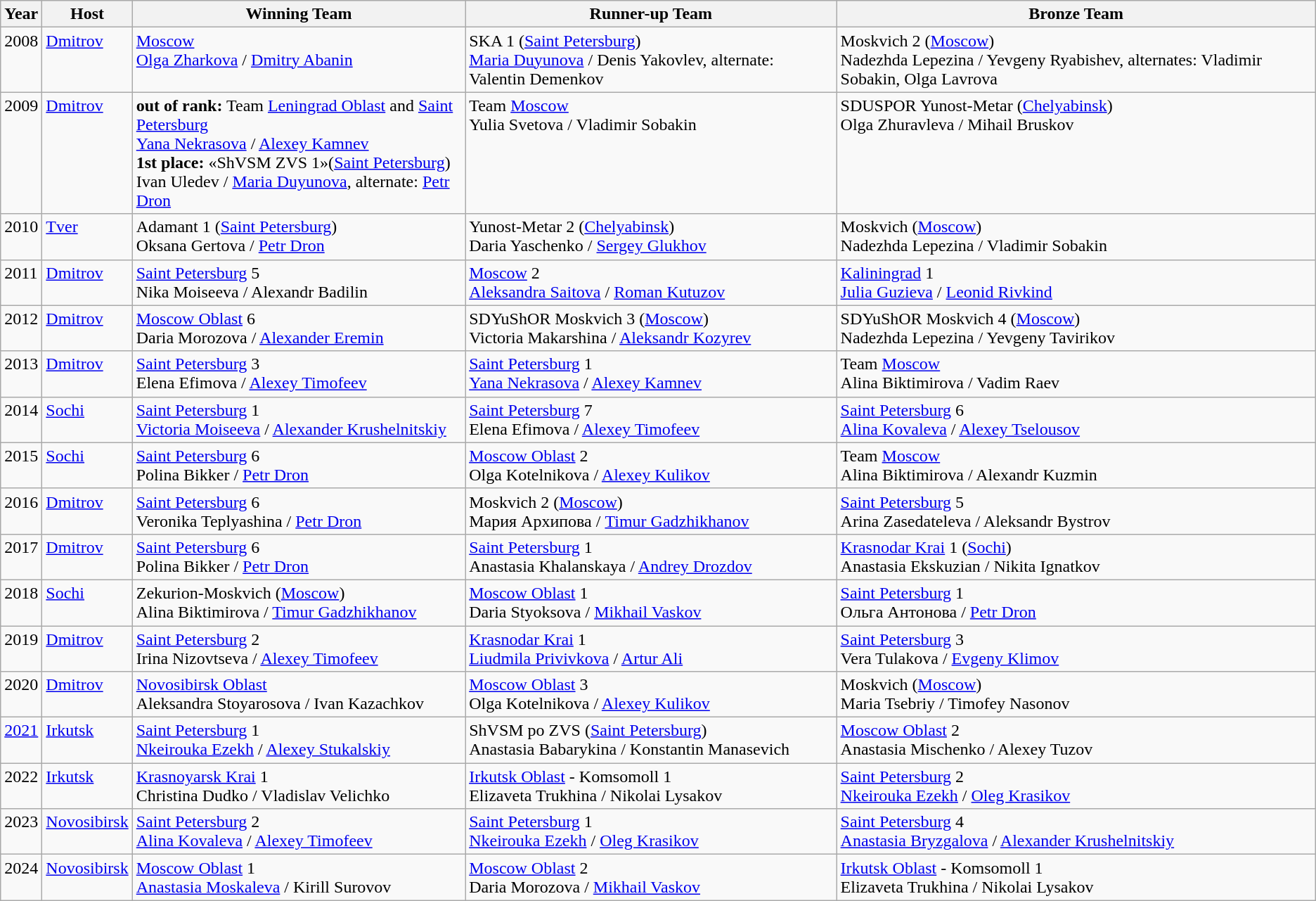<table class="wikitable">
<tr>
<th scope="col">Year</th>
<th scope="col">Host</th>
<th scope="col">Winning Team</th>
<th scope="col">Runner-up Team</th>
<th scope="col">Bronze Team</th>
</tr>
<tr valign="top">
<td>2008</td>
<td><a href='#'>Dmitrov</a></td>
<td><a href='#'>Moscow</a><br><a href='#'>Olga Zharkova</a> / <a href='#'>Dmitry Abanin</a></td>
<td>SKA 1 (<a href='#'>Saint Petersburg</a>)<br><a href='#'>Maria Duyunova</a> / Denis Yakovlev, alternate: Valentin Demenkov</td>
<td>Moskvich 2 (<a href='#'>Moscow</a>)<br>Nadezhda Lepezina / Yevgeny Ryabishev, alternates: Vladimir Sobakin, Olga Lavrova</td>
</tr>
<tr valign="top">
<td>2009</td>
<td><a href='#'>Dmitrov</a></td>
<td><strong>out of rank:</strong> Team <a href='#'>Leningrad Oblast</a> and <a href='#'>Saint Petersburg</a><br><a href='#'>Yana Nekrasova</a> / <a href='#'>Alexey Kamnev</a><br><strong>1st place:</strong> «ShVSM ZVS 1»(<a href='#'>Saint Petersburg</a>)<br>Ivan Uledev / <a href='#'>Maria Duyunova</a>, alternate: <a href='#'>Petr Dron</a></td>
<td>Team <a href='#'>Moscow</a><br>Yulia Svetova / Vladimir Sobakin</td>
<td>SDUSРOR Yunost-Metar (<a href='#'>Chelyabinsk</a>)<br>Olga Zhuravleva / Mihail Bruskov</td>
</tr>
<tr valign="top">
<td>2010</td>
<td><a href='#'>Tver</a></td>
<td>Adamant 1 (<a href='#'>Saint Petersburg</a>)<br>Oksana Gertova / <a href='#'>Petr Dron</a></td>
<td>Yunost-Metar 2 (<a href='#'>Chelyabinsk</a>)<br>Daria Yaschenko / <a href='#'>Sergey Glukhov</a></td>
<td>Moskvich (<a href='#'>Moscow</a>)<br>Nadezhda Lepezina / Vladimir Sobakin</td>
</tr>
<tr valign="top">
<td>2011</td>
<td><a href='#'>Dmitrov</a></td>
<td><a href='#'>Saint Petersburg</a> 5<br>Nika Moiseeva / Alexandr Badilin</td>
<td><a href='#'>Moscow</a> 2<br><a href='#'>Aleksandra Saitova</a> / <a href='#'>Roman Kutuzov</a></td>
<td><a href='#'>Kaliningrad</a> 1<br><a href='#'>Julia Guzieva</a> / <a href='#'>Leonid Rivkind</a></td>
</tr>
<tr valign="top">
<td>2012</td>
<td><a href='#'>Dmitrov</a></td>
<td><a href='#'>Moscow Oblast</a> 6<br>Daria Morozova / <a href='#'>Alexander Eremin</a></td>
<td>SDYuShOR Moskvich 3 (<a href='#'>Moscow</a>)<br>Victoria Makarshina / <a href='#'>Aleksandr Kozyrev</a></td>
<td>SDYuShOR Moskvich 4 (<a href='#'>Moscow</a>)<br>Nadezhda Lepezina / Yevgeny Tavirikov</td>
</tr>
<tr valign="top">
<td>2013</td>
<td><a href='#'>Dmitrov</a></td>
<td><a href='#'>Saint Petersburg</a> 3<br>Elena Efimova / <a href='#'>Alexey Timofeev</a></td>
<td><a href='#'>Saint Petersburg</a> 1<br><a href='#'>Yana Nekrasova</a> / <a href='#'>Alexey Kamnev</a></td>
<td>Team <a href='#'>Moscow</a><br>Alina Biktimirova / Vadim Raev</td>
</tr>
<tr valign="top">
<td>2014</td>
<td><a href='#'>Sochi</a></td>
<td><a href='#'>Saint Petersburg</a> 1<br><a href='#'>Victoria Moiseeva</a> / <a href='#'>Alexander Krushelnitskiy</a></td>
<td><a href='#'>Saint Petersburg</a> 7<br>Elena Efimova / <a href='#'>Alexey Timofeev</a></td>
<td><a href='#'>Saint Petersburg</a> 6<br><a href='#'>Alina Kovaleva</a> / <a href='#'>Alexey Tselousov</a></td>
</tr>
<tr valign="top">
<td>2015</td>
<td><a href='#'>Sochi</a></td>
<td><a href='#'>Saint Petersburg</a> 6<br>Polina Bikker / <a href='#'>Petr Dron</a></td>
<td><a href='#'>Moscow Oblast</a> 2<br>Olga Kotelnikova / <a href='#'>Alexey Kulikov</a></td>
<td>Team <a href='#'>Moscow</a><br>Alina Biktimirova / Alexandr Kuzmin</td>
</tr>
<tr valign="top">
<td>2016</td>
<td><a href='#'>Dmitrov</a></td>
<td><a href='#'>Saint Petersburg</a> 6<br>Veronika Teplyashina / <a href='#'>Petr Dron</a></td>
<td>Moskvich 2 (<a href='#'>Moscow</a>)<br>Мария Архипова / <a href='#'>Timur Gadzhikhanov</a></td>
<td><a href='#'>Saint Petersburg</a> 5<br>Arina Zasedateleva / Aleksandr Bystrov</td>
</tr>
<tr valign="top">
<td>2017</td>
<td><a href='#'>Dmitrov</a></td>
<td><a href='#'>Saint Petersburg</a> 6<br>Polina Bikker / <a href='#'>Petr Dron</a></td>
<td><a href='#'>Saint Petersburg</a> 1<br>Anastasia Khalanskaya / <a href='#'>Andrey Drozdov</a></td>
<td><a href='#'>Krasnodar Krai</a> 1 (<a href='#'>Sochi</a>)<br>Anastasia Ekskuzian / Nikita Ignatkov</td>
</tr>
<tr valign="top">
<td>2018</td>
<td><a href='#'>Sochi</a></td>
<td>Zekurion-Moskvich (<a href='#'>Moscow</a>)<br>Alina Biktimirova / <a href='#'>Timur Gadzhikhanov</a></td>
<td><a href='#'>Moscow Oblast</a> 1<br>Daria Styoksova / <a href='#'>Mikhail Vaskov</a></td>
<td><a href='#'>Saint Petersburg</a> 1<br>Ольга Антонова / <a href='#'>Petr Dron</a></td>
</tr>
<tr valign="top">
<td>2019</td>
<td><a href='#'>Dmitrov</a></td>
<td><a href='#'>Saint Petersburg</a> 2<br>Irina Nizovtseva / <a href='#'>Alexey Timofeev</a></td>
<td><a href='#'>Krasnodar Krai</a> 1<br><a href='#'>Liudmila Privivkova</a> / <a href='#'>Artur Ali</a></td>
<td><a href='#'>Saint Petersburg</a> 3<br>Vera Tulakova / <a href='#'>Evgeny Klimov</a></td>
</tr>
<tr valign="top">
<td>2020</td>
<td><a href='#'>Dmitrov</a></td>
<td><a href='#'>Novosibirsk Oblast</a><br>Aleksandra Stoyarosova / Ivan Kazachkov</td>
<td><a href='#'>Moscow Oblast</a> 3<br>Olga Kotelnikova / <a href='#'>Alexey Kulikov</a></td>
<td>Moskvich (<a href='#'>Moscow</a>)<br>Maria Tsebriy / Timofey Nasonov</td>
</tr>
<tr valign="top">
<td><a href='#'>2021</a></td>
<td><a href='#'>Irkutsk</a></td>
<td><a href='#'>Saint Petersburg</a> 1<br><a href='#'>Nkeirouka Ezekh</a> / <a href='#'>Alexey Stukalskiy</a></td>
<td>ShVSM po ZVS (<a href='#'>Saint Petersburg</a>)<br>Anastasia Babarykina / Konstantin Manasevich</td>
<td><a href='#'>Moscow Oblast</a> 2<br>Anastasia Mischenko / Alexey Tuzov</td>
</tr>
<tr valign="top">
<td>2022</td>
<td><a href='#'>Irkutsk</a></td>
<td><a href='#'>Krasnoyarsk Krai</a> 1<br>Christina Dudko / Vladislav Velichko</td>
<td><a href='#'>Irkutsk Oblast</a> - Komsomoll 1<br>Elizaveta Trukhina / Nikolai Lysakov</td>
<td><a href='#'>Saint Petersburg</a> 2<br><a href='#'>Nkeirouka Ezekh</a> / <a href='#'>Oleg Krasikov</a></td>
</tr>
<tr valign="top">
<td>2023</td>
<td><a href='#'>Novosibirsk</a></td>
<td><a href='#'>Saint Petersburg</a> 2<br><a href='#'>Alina Kovaleva</a> / <a href='#'>Alexey Timofeev</a></td>
<td><a href='#'>Saint Petersburg</a> 1<br><a href='#'>Nkeirouka Ezekh</a> / <a href='#'>Oleg Krasikov</a></td>
<td><a href='#'>Saint Petersburg</a> 4<br><a href='#'>Anastasia Bryzgalova</a> / <a href='#'>Alexander Krushelnitskiy</a></td>
</tr>
<tr valign="top">
<td>2024</td>
<td><a href='#'>Novosibirsk</a></td>
<td><a href='#'>Moscow Oblast</a> 1<br><a href='#'>Anastasia Moskaleva</a> / Kirill Surovov</td>
<td><a href='#'>Moscow Oblast</a> 2<br>Daria Morozova / <a href='#'>Mikhail Vaskov</a></td>
<td><a href='#'>Irkutsk Oblast</a> - Komsomoll 1<br>Elizaveta Trukhina / Nikolai Lysakov</td>
</tr>
</table>
